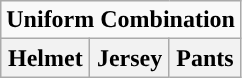<table class="wikitable">
<tr>
<td align="center" Colspan="3"><strong>Uniform Combination</strong></td>
</tr>
<tr align="center">
<th>Helmet</th>
<th>Jersey</th>
<th>Pants</th>
</tr>
</table>
